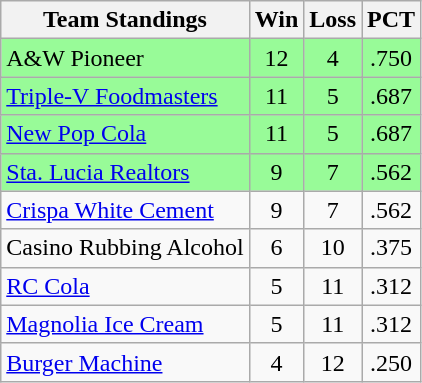<table class="wikitable">
<tr>
<th>Team Standings</th>
<th>Win</th>
<th>Loss</th>
<th>PCT</th>
</tr>
<tr align="center" bgcolor=#98fb98>
<td align="left">A&W Pioneer</td>
<td>12</td>
<td>4</td>
<td>.750</td>
</tr>
<tr align="center" bgcolor=#98fb98>
<td align="left"><a href='#'>Triple-V Foodmasters</a></td>
<td>11</td>
<td>5</td>
<td>.687</td>
</tr>
<tr align="center" bgcolor=#98fb98>
<td align="left"><a href='#'>New Pop Cola</a></td>
<td>11</td>
<td>5</td>
<td>.687</td>
</tr>
<tr align="center" bgcolor=#98fb98>
<td align="left"><a href='#'>Sta. Lucia Realtors</a></td>
<td>9</td>
<td>7</td>
<td>.562</td>
</tr>
<tr align="center" bgcolor=>
<td align="left"><a href='#'>Crispa White Cement</a></td>
<td>9</td>
<td>7</td>
<td>.562</td>
</tr>
<tr align="center" bgcolor=>
<td align="left">Casino Rubbing Alcohol</td>
<td>6</td>
<td>10</td>
<td>.375</td>
</tr>
<tr align="center" bgcolor=>
<td align="left"><a href='#'>RC Cola</a></td>
<td>5</td>
<td>11</td>
<td>.312</td>
</tr>
<tr align="center" bgcolor=>
<td align="left"><a href='#'>Magnolia Ice Cream</a></td>
<td>5</td>
<td>11</td>
<td>.312</td>
</tr>
<tr align="center" bgcolor=>
<td align="left"><a href='#'>Burger Machine</a></td>
<td>4</td>
<td>12</td>
<td>.250</td>
</tr>
</table>
